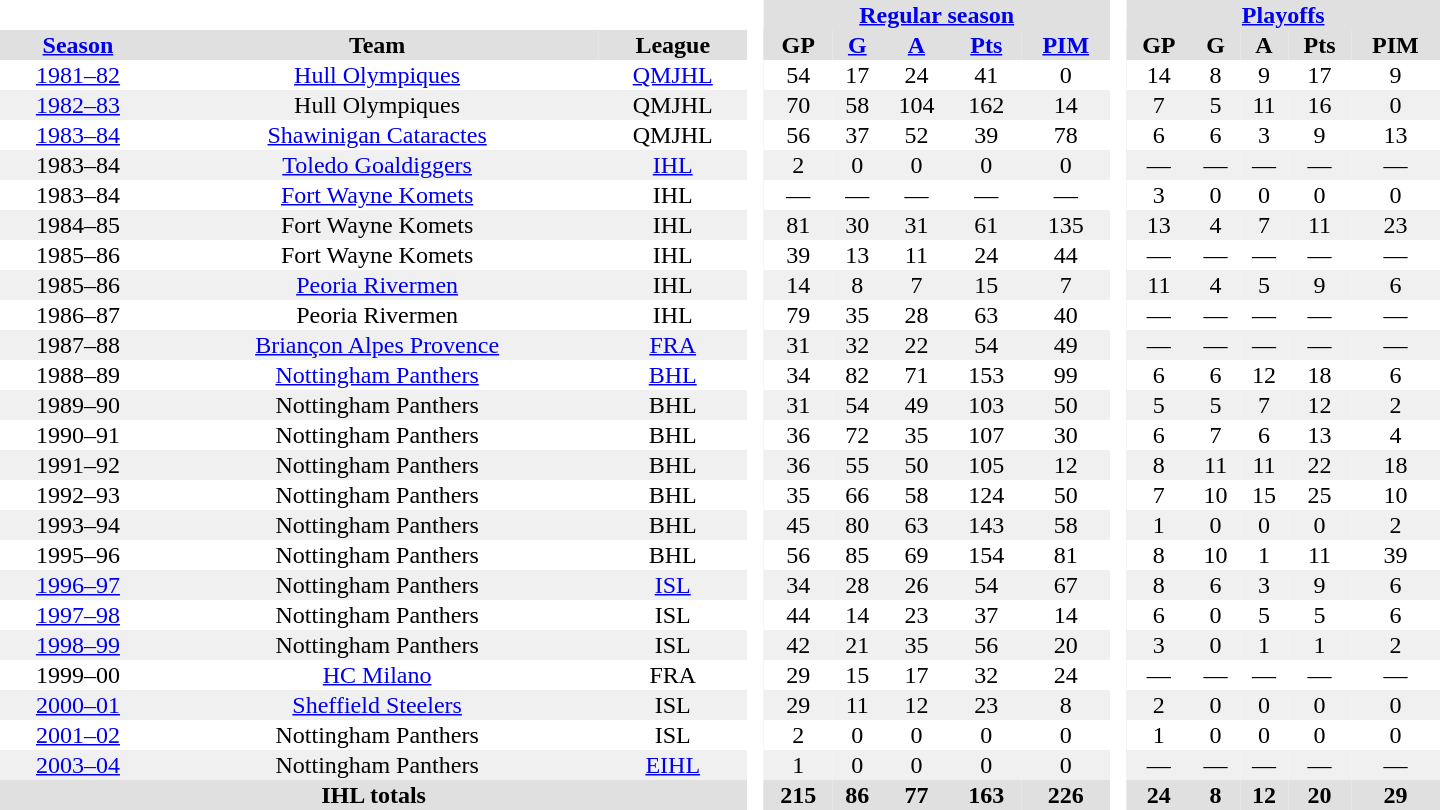<table border="0" cellpadding="1" cellspacing="0" style="text-align:center; width:60em;">
<tr style="background:#e0e0e0;">
<th colspan="3"  bgcolor="#ffffff"> </th>
<th rowspan="99" bgcolor="#ffffff"> </th>
<th colspan="5"><a href='#'>Regular season</a></th>
<th rowspan="99" bgcolor="#ffffff"> </th>
<th colspan="5"><a href='#'>Playoffs</a></th>
</tr>
<tr style="background:#e0e0e0;">
<th><a href='#'>Season</a></th>
<th>Team</th>
<th>League</th>
<th>GP</th>
<th><a href='#'>G</a></th>
<th><a href='#'>A</a></th>
<th><a href='#'>Pts</a></th>
<th><a href='#'>PIM</a></th>
<th>GP</th>
<th>G</th>
<th>A</th>
<th>Pts</th>
<th>PIM</th>
</tr>
<tr align="center">
<td><a href='#'>1981–82</a></td>
<td><a href='#'>Hull Olympiques</a></td>
<td><a href='#'>QMJHL</a></td>
<td>54</td>
<td>17</td>
<td>24</td>
<td>41</td>
<td>0</td>
<td>14</td>
<td>8</td>
<td>9</td>
<td>17</td>
<td>9</td>
</tr>
<tr align="center" bgcolor="#f0f0f0">
<td><a href='#'>1982–83</a></td>
<td>Hull Olympiques</td>
<td>QMJHL</td>
<td>70</td>
<td>58</td>
<td>104</td>
<td>162</td>
<td>14</td>
<td>7</td>
<td>5</td>
<td>11</td>
<td>16</td>
<td>0</td>
</tr>
<tr align="center">
<td><a href='#'>1983–84</a></td>
<td><a href='#'>Shawinigan Cataractes</a></td>
<td>QMJHL</td>
<td>56</td>
<td>37</td>
<td>52</td>
<td>39</td>
<td>78</td>
<td>6</td>
<td>6</td>
<td>3</td>
<td>9</td>
<td>13</td>
</tr>
<tr align="center" bgcolor="#f0f0f0">
<td>1983–84</td>
<td><a href='#'>Toledo Goaldiggers</a></td>
<td><a href='#'>IHL</a></td>
<td>2</td>
<td>0</td>
<td>0</td>
<td>0</td>
<td>0</td>
<td>—</td>
<td>—</td>
<td>—</td>
<td>—</td>
<td>—</td>
</tr>
<tr align="center">
<td>1983–84</td>
<td><a href='#'>Fort Wayne Komets</a></td>
<td>IHL</td>
<td>—</td>
<td>—</td>
<td>—</td>
<td>—</td>
<td>—</td>
<td>3</td>
<td>0</td>
<td>0</td>
<td>0</td>
<td>0</td>
</tr>
<tr align="center" bgcolor="#f0f0f0">
<td>1984–85</td>
<td>Fort Wayne Komets</td>
<td>IHL</td>
<td>81</td>
<td>30</td>
<td>31</td>
<td>61</td>
<td>135</td>
<td>13</td>
<td>4</td>
<td>7</td>
<td>11</td>
<td>23</td>
</tr>
<tr align="center">
<td>1985–86</td>
<td>Fort Wayne Komets</td>
<td>IHL</td>
<td>39</td>
<td>13</td>
<td>11</td>
<td>24</td>
<td>44</td>
<td>—</td>
<td>—</td>
<td>—</td>
<td>—</td>
<td>—</td>
</tr>
<tr align="center" bgcolor="#f0f0f0">
<td>1985–86</td>
<td><a href='#'>Peoria Rivermen</a></td>
<td>IHL</td>
<td>14</td>
<td>8</td>
<td>7</td>
<td>15</td>
<td>7</td>
<td>11</td>
<td>4</td>
<td>5</td>
<td>9</td>
<td>6</td>
</tr>
<tr align="center">
<td>1986–87</td>
<td>Peoria Rivermen</td>
<td>IHL</td>
<td>79</td>
<td>35</td>
<td>28</td>
<td>63</td>
<td>40</td>
<td>—</td>
<td>—</td>
<td>—</td>
<td>—</td>
<td>—</td>
</tr>
<tr align="center" bgcolor="#f0f0f0">
<td>1987–88</td>
<td><a href='#'>Briançon Alpes Provence</a></td>
<td><a href='#'>FRA</a></td>
<td>31</td>
<td>32</td>
<td>22</td>
<td>54</td>
<td>49</td>
<td>—</td>
<td>—</td>
<td>—</td>
<td>—</td>
<td>—</td>
</tr>
<tr align="center">
<td>1988–89</td>
<td><a href='#'>Nottingham Panthers</a></td>
<td><a href='#'>BHL</a></td>
<td>34</td>
<td>82</td>
<td>71</td>
<td>153</td>
<td>99</td>
<td>6</td>
<td>6</td>
<td>12</td>
<td>18</td>
<td>6</td>
</tr>
<tr align="center" bgcolor="#f0f0f0">
<td>1989–90</td>
<td>Nottingham Panthers</td>
<td>BHL</td>
<td>31</td>
<td>54</td>
<td>49</td>
<td>103</td>
<td>50</td>
<td>5</td>
<td>5</td>
<td>7</td>
<td>12</td>
<td>2</td>
</tr>
<tr align="center">
<td>1990–91</td>
<td>Nottingham Panthers</td>
<td>BHL</td>
<td>36</td>
<td>72</td>
<td>35</td>
<td>107</td>
<td>30</td>
<td>6</td>
<td>7</td>
<td>6</td>
<td>13</td>
<td>4</td>
</tr>
<tr align="center" bgcolor="#f0f0f0">
<td>1991–92</td>
<td>Nottingham Panthers</td>
<td>BHL</td>
<td>36</td>
<td>55</td>
<td>50</td>
<td>105</td>
<td>12</td>
<td>8</td>
<td>11</td>
<td>11</td>
<td>22</td>
<td>18</td>
</tr>
<tr align="center">
<td>1992–93</td>
<td>Nottingham Panthers</td>
<td>BHL</td>
<td>35</td>
<td>66</td>
<td>58</td>
<td>124</td>
<td>50</td>
<td>7</td>
<td>10</td>
<td>15</td>
<td>25</td>
<td>10</td>
</tr>
<tr align="center" bgcolor="#f0f0f0">
<td>1993–94</td>
<td>Nottingham Panthers</td>
<td>BHL</td>
<td>45</td>
<td>80</td>
<td>63</td>
<td>143</td>
<td>58</td>
<td>1</td>
<td>0</td>
<td>0</td>
<td>0</td>
<td>2</td>
</tr>
<tr align="center">
<td>1995–96</td>
<td>Nottingham Panthers</td>
<td>BHL</td>
<td>56</td>
<td>85</td>
<td>69</td>
<td>154</td>
<td>81</td>
<td>8</td>
<td>10</td>
<td>1</td>
<td>11</td>
<td>39</td>
</tr>
<tr align="center" bgcolor="#f0f0f0">
<td><a href='#'>1996–97</a></td>
<td>Nottingham Panthers</td>
<td><a href='#'>ISL</a></td>
<td>34</td>
<td>28</td>
<td>26</td>
<td>54</td>
<td>67</td>
<td>8</td>
<td>6</td>
<td>3</td>
<td>9</td>
<td>6</td>
</tr>
<tr align="center">
<td><a href='#'>1997–98</a></td>
<td>Nottingham Panthers</td>
<td>ISL</td>
<td>44</td>
<td>14</td>
<td>23</td>
<td>37</td>
<td>14</td>
<td>6</td>
<td>0</td>
<td>5</td>
<td>5</td>
<td>6</td>
</tr>
<tr align="center" bgcolor="#f0f0f0">
<td><a href='#'>1998–99</a></td>
<td>Nottingham Panthers</td>
<td>ISL</td>
<td>42</td>
<td>21</td>
<td>35</td>
<td>56</td>
<td>20</td>
<td>3</td>
<td>0</td>
<td>1</td>
<td>1</td>
<td>2</td>
</tr>
<tr align="center">
<td>1999–00</td>
<td><a href='#'>HC Milano</a></td>
<td>FRA</td>
<td>29</td>
<td>15</td>
<td>17</td>
<td>32</td>
<td>24</td>
<td>—</td>
<td>—</td>
<td>—</td>
<td>—</td>
<td>—</td>
</tr>
<tr align="center" bgcolor="#f0f0f0">
<td><a href='#'>2000–01</a></td>
<td><a href='#'>Sheffield Steelers</a></td>
<td>ISL</td>
<td>29</td>
<td>11</td>
<td>12</td>
<td>23</td>
<td>8</td>
<td>2</td>
<td>0</td>
<td>0</td>
<td>0</td>
<td>0</td>
</tr>
<tr align="center">
<td><a href='#'>2001–02</a></td>
<td>Nottingham Panthers</td>
<td>ISL</td>
<td>2</td>
<td>0</td>
<td>0</td>
<td>0</td>
<td>0</td>
<td>1</td>
<td>0</td>
<td>0</td>
<td>0</td>
<td>0</td>
</tr>
<tr align="center" bgcolor="#f0f0f0">
<td><a href='#'>2003–04</a></td>
<td>Nottingham Panthers</td>
<td><a href='#'>EIHL</a></td>
<td>1</td>
<td>0</td>
<td>0</td>
<td>0</td>
<td>0</td>
<td>—</td>
<td>—</td>
<td>—</td>
<td>—</td>
<td>—</td>
</tr>
<tr align="center" bgcolor="#e0e0e0">
<th colspan="3">IHL totals</th>
<th>215</th>
<th>86</th>
<th>77</th>
<th>163</th>
<th>226</th>
<th>24</th>
<th>8</th>
<th>12</th>
<th>20</th>
<th>29</th>
</tr>
</table>
